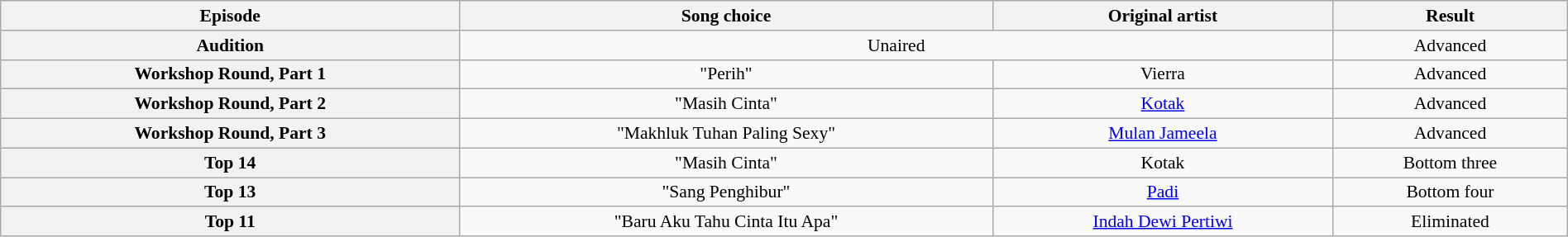<table class="wikitable collapsible collapsed" style="width:100%; margin:1em auto 1em auto; text-align:center; font-size:90%">
<tr>
<th>Episode</th>
<th>Song choice</th>
<th>Original artist</th>
<th>Result</th>
</tr>
<tr>
<th>Audition</th>
<td colspan="2">Unaired</td>
<td>Advanced</td>
</tr>
<tr>
<th>Workshop Round, Part 1</th>
<td>"Perih"</td>
<td>Vierra</td>
<td>Advanced</td>
</tr>
<tr>
<th>Workshop Round, Part 2</th>
<td>"Masih Cinta"</td>
<td><a href='#'>Kotak</a></td>
<td>Advanced</td>
</tr>
<tr>
<th>Workshop Round, Part 3</th>
<td>"Makhluk Tuhan Paling Sexy"</td>
<td><a href='#'>Mulan Jameela</a></td>
<td>Advanced</td>
</tr>
<tr>
<th>Top 14</th>
<td>"Masih Cinta"</td>
<td>Kotak</td>
<td>Bottom three</td>
</tr>
<tr>
<th>Top 13</th>
<td>"Sang Penghibur"</td>
<td><a href='#'>Padi</a></td>
<td>Bottom four</td>
</tr>
<tr>
<th>Top 11</th>
<td>"Baru Aku Tahu Cinta Itu Apa"</td>
<td><a href='#'>Indah Dewi Pertiwi</a></td>
<td>Eliminated</td>
</tr>
</table>
